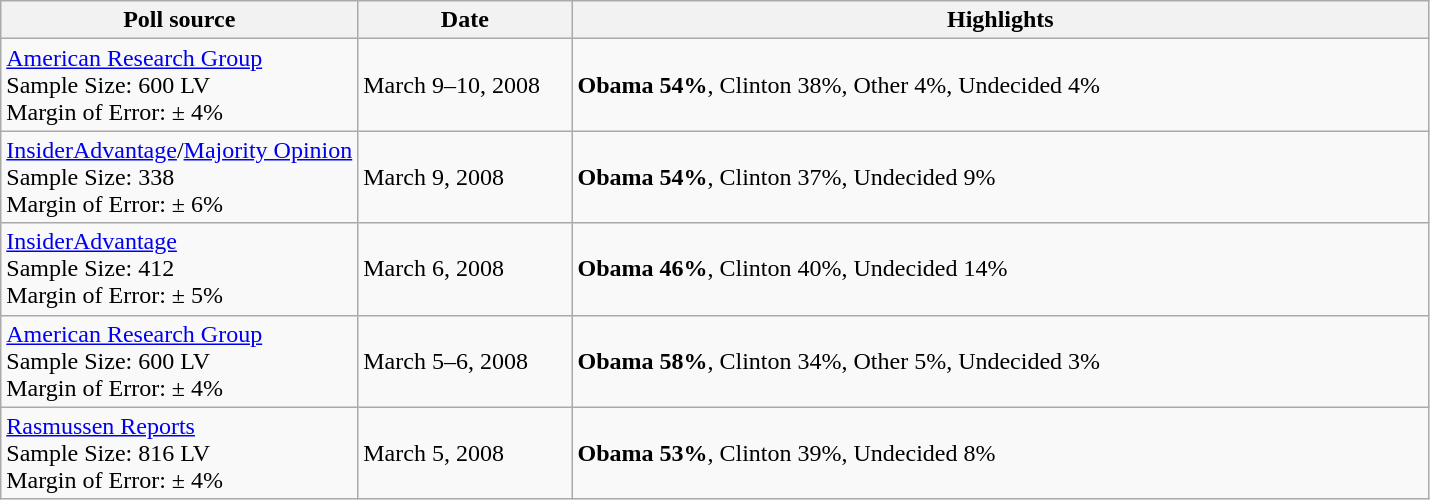<table class="wikitable sortable">
<tr>
<th width="25%">Poll source</th>
<th width="15%">Date</th>
<th width="60%">Highlights</th>
</tr>
<tr>
<td><a href='#'>American Research Group</a><br>Sample Size: 600 LV<br>
Margin of Error: ± 4%</td>
<td>March 9–10, 2008</td>
<td><strong>Obama 54%</strong>, Clinton 38%, Other 4%, Undecided 4%</td>
</tr>
<tr>
<td><a href='#'>InsiderAdvantage</a>/<a href='#'>Majority Opinion</a><br>Sample Size: 338<br>
Margin of Error: ± 6%</td>
<td>March 9, 2008</td>
<td><strong>Obama  54%</strong>, Clinton 37%, Undecided 9%</td>
</tr>
<tr>
<td><a href='#'>InsiderAdvantage</a><br>Sample Size: 412<br>
Margin of Error: ± 5%</td>
<td>March 6, 2008</td>
<td><strong>Obama  46%</strong>, Clinton 40%, Undecided 14%</td>
</tr>
<tr>
<td><a href='#'>American Research Group</a><br>Sample Size: 600 LV<br>
Margin of Error: ± 4%</td>
<td>March 5–6, 2008</td>
<td><strong>Obama 58%</strong>, Clinton 34%, Other 5%, Undecided 3%</td>
</tr>
<tr>
<td><a href='#'>Rasmussen Reports</a><br>Sample Size: 816 LV<br>
Margin of Error: ± 4%</td>
<td>March 5, 2008</td>
<td><strong>Obama 53%</strong>, Clinton 39%, Undecided 8%</td>
</tr>
</table>
